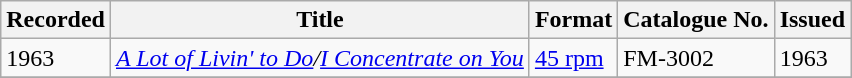<table class="wikitable">
<tr>
<th>Recorded</th>
<th>Title</th>
<th>Format</th>
<th>Catalogue No.</th>
<th>Issued</th>
</tr>
<tr>
<td>1963</td>
<td><em><a href='#'>A Lot of Livin' to Do</a>/<a href='#'>I Concentrate on You</a></em></td>
<td><a href='#'>45 rpm</a></td>
<td>FM-3002</td>
<td>1963</td>
</tr>
<tr>
</tr>
</table>
